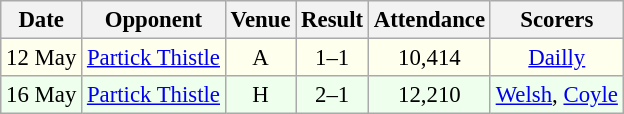<table class="wikitable sortable" style="font-size:95%; text-align:center">
<tr>
<th>Date</th>
<th>Opponent</th>
<th>Venue</th>
<th>Result</th>
<th>Attendance</th>
<th>Scorers</th>
</tr>
<tr style="background:#ffe;">
<td>12 May</td>
<td><a href='#'>Partick Thistle</a></td>
<td>A</td>
<td>1–1</td>
<td>10,414</td>
<td><a href='#'>Dailly</a></td>
</tr>
<tr style="background:#efe;">
<td>16 May</td>
<td><a href='#'>Partick Thistle</a></td>
<td>H</td>
<td>2–1</td>
<td>12,210</td>
<td> <a href='#'>Welsh</a>, <a href='#'>Coyle</a></td>
</tr>
</table>
